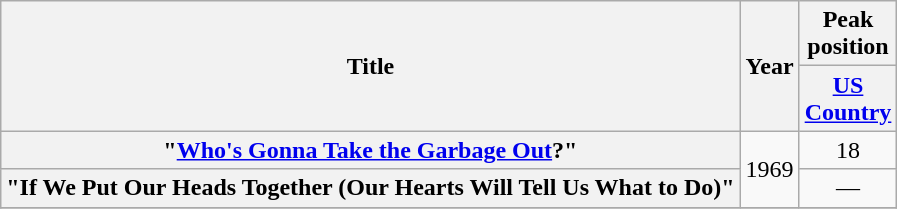<table class="wikitable plainrowheaders" style="text-align:center;">
<tr>
<th scope="col" rowspan = "2">Title</th>
<th scope="col" rowspan = "2">Year</th>
<th scope="col" colspan="1">Peak<br>position</th>
</tr>
<tr>
<th><a href='#'>US<br>Country</a><br></th>
</tr>
<tr>
<th scope = "row">"<a href='#'>Who's Gonna Take the Garbage Out</a>?"</th>
<td rowspan = "2">1969</td>
<td>18</td>
</tr>
<tr>
<th scope = "row">"If We Put Our Heads Together (Our Hearts Will Tell Us What to Do)"</th>
<td>—</td>
</tr>
<tr>
</tr>
</table>
